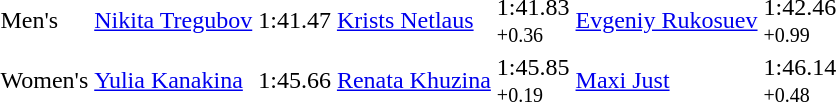<table>
<tr>
<td>Men's</td>
<td><a href='#'>Nikita Tregubov</a><br></td>
<td>1:41.47</td>
<td><a href='#'>Krists Netlaus</a><br></td>
<td>1:41.83<br><small>+0.36</small></td>
<td><a href='#'>Evgeniy Rukosuev</a><br></td>
<td>1:42.46<br><small>+0.99</small></td>
</tr>
<tr>
<td>Women's</td>
<td><a href='#'>Yulia Kanakina</a><br></td>
<td>1:45.66</td>
<td><a href='#'>Renata Khuzina</a><br></td>
<td>1:45.85<br><small>+0.19</small></td>
<td><a href='#'>Maxi Just</a><br></td>
<td>1:46.14<br><small>+0.48</small></td>
</tr>
<tr>
</tr>
</table>
